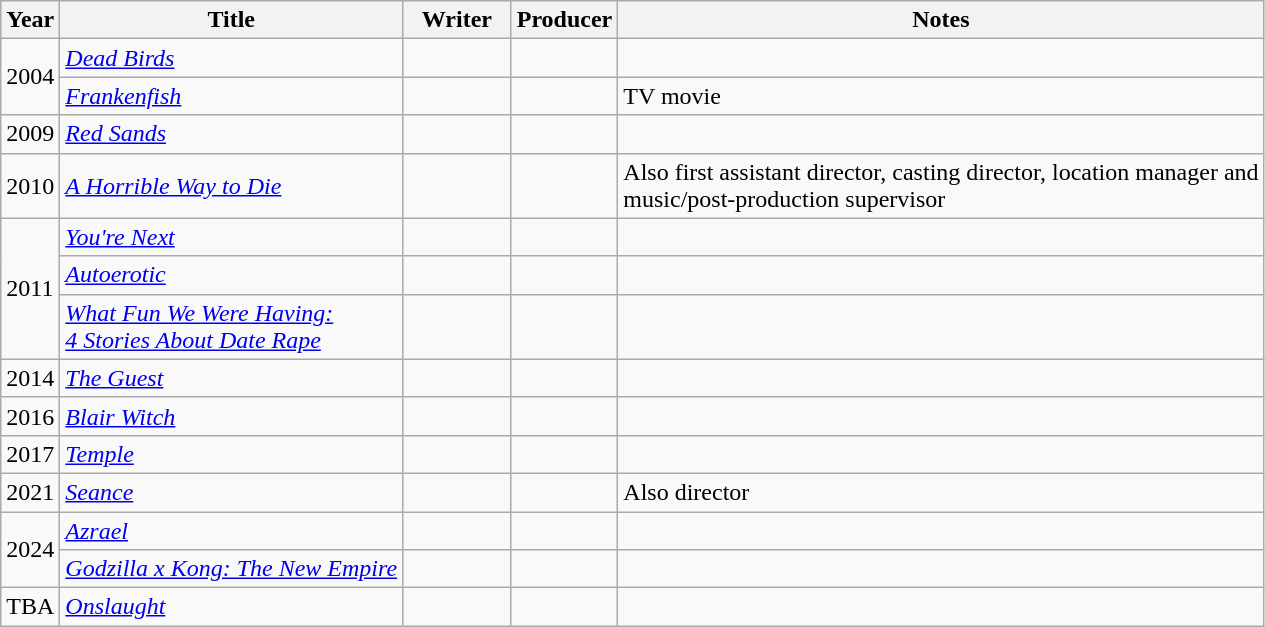<table class="wikitable">
<tr>
<th>Year</th>
<th>Title</th>
<th width=65>Writer</th>
<th>Producer</th>
<th>Notes</th>
</tr>
<tr>
<td rowspan=2>2004</td>
<td><em><a href='#'>Dead Birds</a></em></td>
<td></td>
<td></td>
<td></td>
</tr>
<tr>
<td><em><a href='#'>Frankenfish</a></em></td>
<td></td>
<td></td>
<td>TV movie</td>
</tr>
<tr>
<td>2009</td>
<td><em><a href='#'>Red Sands</a></em></td>
<td></td>
<td></td>
<td></td>
</tr>
<tr>
<td>2010</td>
<td><em><a href='#'>A Horrible Way to Die</a></em></td>
<td></td>
<td></td>
<td>Also first assistant director, casting director, location manager and<br>music/post-production supervisor</td>
</tr>
<tr>
<td rowspan=3>2011</td>
<td><em><a href='#'>You're Next</a></em></td>
<td></td>
<td></td>
<td></td>
</tr>
<tr>
<td><em><a href='#'>Autoerotic</a></em></td>
<td></td>
<td></td>
<td></td>
</tr>
<tr>
<td><em><a href='#'>What Fun We Were Having:<br>4 Stories About Date Rape</a></em></td>
<td></td>
<td></td>
<td></td>
</tr>
<tr>
<td>2014</td>
<td><em><a href='#'>The Guest</a></em></td>
<td></td>
<td></td>
<td></td>
</tr>
<tr>
<td>2016</td>
<td><em><a href='#'>Blair Witch</a></em></td>
<td></td>
<td></td>
<td></td>
</tr>
<tr>
<td>2017</td>
<td><em><a href='#'>Temple</a></em></td>
<td></td>
<td></td>
<td></td>
</tr>
<tr>
<td>2021</td>
<td><em><a href='#'>Seance</a></em></td>
<td></td>
<td></td>
<td>Also director</td>
</tr>
<tr>
<td rowspan="2">2024</td>
<td><em><a href='#'>Azrael</a></em></td>
<td></td>
<td></td>
<td></td>
</tr>
<tr>
<td><em><a href='#'>Godzilla x Kong: The New Empire</a></em></td>
<td></td>
<td></td>
<td></td>
</tr>
<tr>
<td>TBA</td>
<td><em><a href='#'>Onslaught</a></em></td>
<td></td>
<td></td>
<td></td>
</tr>
</table>
